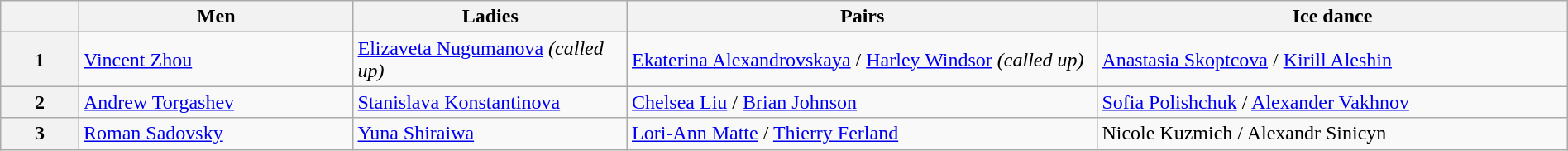<table class="wikitable unsortable" style="text-align:left; width:100%">
<tr>
<th scope="col" style="width:5%"></th>
<th scope="col" style="width:17.5%">Men</th>
<th scope="col" style="width:17.5%">Ladies</th>
<th scope="col" style="width:30%">Pairs</th>
<th scope="col" style="width:30%">Ice dance</th>
</tr>
<tr>
<th scope="row">1</th>
<td> <a href='#'>Vincent Zhou</a></td>
<td> <a href='#'>Elizaveta Nugumanova</a> <em>(called up)</em></td>
<td> <a href='#'>Ekaterina Alexandrovskaya</a> / <a href='#'>Harley Windsor</a> <em>(called up)</em></td>
<td> <a href='#'>Anastasia Skoptcova</a> / <a href='#'>Kirill Aleshin</a></td>
</tr>
<tr>
<th scope="row">2</th>
<td> <a href='#'>Andrew Torgashev</a></td>
<td> <a href='#'>Stanislava Konstantinova</a></td>
<td> <a href='#'>Chelsea Liu</a> / <a href='#'>Brian Johnson</a></td>
<td> <a href='#'>Sofia Polishchuk</a> / <a href='#'>Alexander Vakhnov</a></td>
</tr>
<tr>
<th scope="row">3</th>
<td> <a href='#'>Roman Sadovsky</a></td>
<td> <a href='#'>Yuna Shiraiwa</a></td>
<td> <a href='#'>Lori-Ann Matte</a> / <a href='#'>Thierry Ferland</a></td>
<td> Nicole Kuzmich / Alexandr Sinicyn</td>
</tr>
</table>
